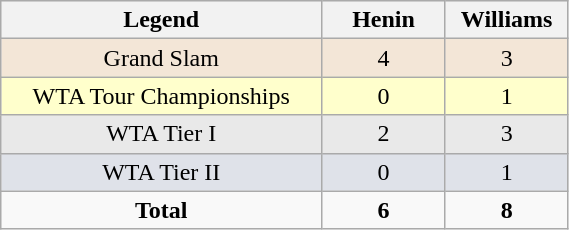<table class=wikitable style="width:30%; vertical-align:top; text-align:center;">
<tr bgcolor="#eeeeee">
<th><strong>Legend</strong></th>
<th width=75><strong>Henin</strong></th>
<th><strong>Williams</strong></th>
</tr>
<tr style="background:#f3e6d7;">
<td>Grand Slam</td>
<td>4</td>
<td>3</td>
</tr>
<tr bgcolor="#ffffcc">
<td>WTA Tour Championships</td>
<td>0</td>
<td>1</td>
</tr>
<tr bgcolor="#e9e9e9">
<td>WTA Tier I</td>
<td>2</td>
<td>3</td>
</tr>
<tr bgcolor="#dfe2e9">
<td>WTA Tier II</td>
<td>0</td>
<td>1</td>
</tr>
<tr>
<td><strong>Total</strong></td>
<td><strong>6</strong></td>
<td><strong>8</strong></td>
</tr>
</table>
